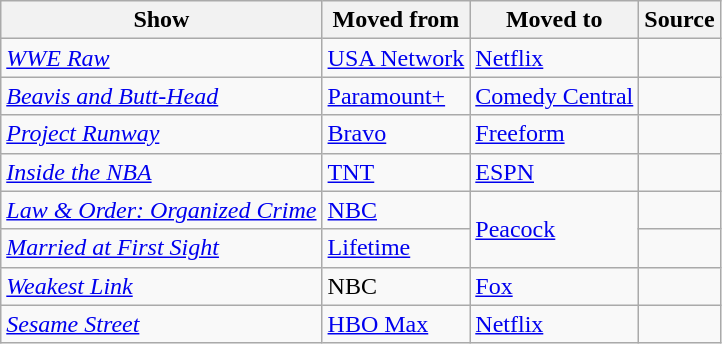<table class="wikitable sortable">
<tr>
<th>Show</th>
<th>Moved from</th>
<th>Moved to</th>
<th>Source</th>
</tr>
<tr>
<td><em><a href='#'>WWE Raw</a></em></td>
<td><a href='#'>USA Network</a></td>
<td><a href='#'>Netflix</a></td>
<td></td>
</tr>
<tr>
<td><em><a href='#'>Beavis and Butt-Head</a></em></td>
<td><a href='#'>Paramount+</a></td>
<td><a href='#'>Comedy Central</a></td>
<td></td>
</tr>
<tr>
<td><em><a href='#'>Project Runway</a></em></td>
<td><a href='#'>Bravo</a></td>
<td><a href='#'>Freeform</a></td>
<td></td>
</tr>
<tr>
<td><em><a href='#'>Inside the NBA</a></em></td>
<td><a href='#'>TNT</a></td>
<td><a href='#'>ESPN</a></td>
<td></td>
</tr>
<tr>
<td><em><a href='#'>Law & Order: Organized Crime</a></em></td>
<td><a href='#'>NBC</a></td>
<td rowspan="2"><a href='#'>Peacock</a></td>
<td></td>
</tr>
<tr>
<td><em><a href='#'>Married at First Sight</a></em></td>
<td><a href='#'>Lifetime</a></td>
<td></td>
</tr>
<tr>
<td><em><a href='#'>Weakest Link</a></em></td>
<td>NBC</td>
<td><a href='#'>Fox</a></td>
<td></td>
</tr>
<tr>
<td><em><a href='#'>Sesame Street</a></em></td>
<td><a href='#'>HBO Max</a></td>
<td><a href='#'>Netflix</a></td>
<td></td>
</tr>
</table>
